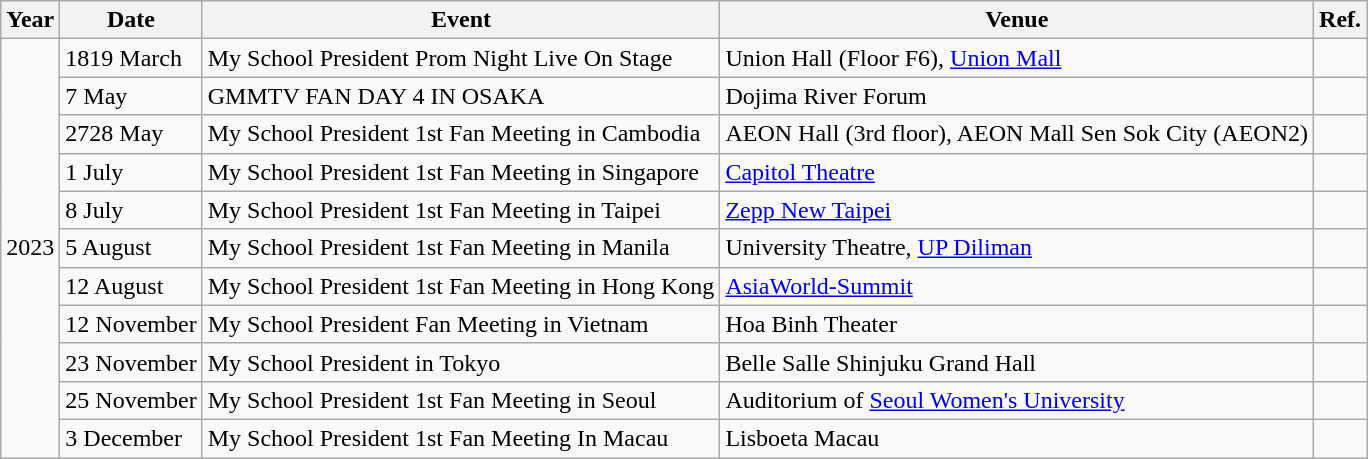<table class="wikitable">
<tr>
<th>Year</th>
<th><strong>Date</strong></th>
<th><strong>Event</strong></th>
<th><strong>Venue</strong></th>
<th>Ref.</th>
</tr>
<tr>
<td rowspan="11">2023</td>
<td>1819 March</td>
<td>My School President Prom Night Live On Stage</td>
<td>Union Hall (Floor F6), <a href='#'>Union Mall</a></td>
<td></td>
</tr>
<tr>
<td>7 May</td>
<td>GMMTV FAN DAY 4 IN OSAKA</td>
<td>Dojima River Forum</td>
<td></td>
</tr>
<tr>
<td>2728 May</td>
<td>My School President 1st Fan Meeting in Cambodia</td>
<td>AEON Hall (3rd floor), AEON Mall Sen Sok City (AEON2)</td>
<td></td>
</tr>
<tr>
<td>1 July</td>
<td>My School President 1st Fan Meeting in Singapore</td>
<td><a href='#'>Capitol Theatre</a></td>
<td></td>
</tr>
<tr>
<td>8 July</td>
<td>My School President 1st Fan Meeting in Taipei</td>
<td><a href='#'>Zepp New Taipei</a></td>
<td></td>
</tr>
<tr>
<td>5 August</td>
<td>My School President 1st Fan Meeting in Manila</td>
<td>University Theatre, <a href='#'>UP Diliman</a></td>
<td></td>
</tr>
<tr>
<td>12 August</td>
<td>My School President 1st Fan Meeting in Hong Kong</td>
<td><a href='#'>AsiaWorld-Summit</a></td>
<td></td>
</tr>
<tr>
<td>12 November</td>
<td>My School President Fan Meeting in Vietnam</td>
<td>Hoa Binh Theater</td>
<td></td>
</tr>
<tr>
<td>23 November</td>
<td>My School President in Tokyo</td>
<td>Belle Salle Shinjuku Grand Hall</td>
<td></td>
</tr>
<tr>
<td>25 November</td>
<td>My School President 1st Fan Meeting in Seoul</td>
<td>Auditorium of <a href='#'>Seoul Women's University</a></td>
<td></td>
</tr>
<tr>
<td>3 December</td>
<td>My School President 1st Fan Meeting In Macau</td>
<td>Lisboeta Macau</td>
<td></td>
</tr>
</table>
